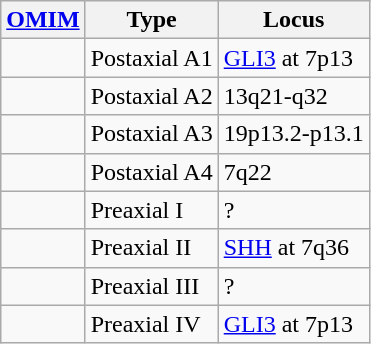<table class="wikitable">
<tr>
<th><a href='#'>OMIM</a></th>
<th>Type</th>
<th>Locus</th>
</tr>
<tr>
<td></td>
<td>Postaxial A1</td>
<td><a href='#'>GLI3</a> at 7p13</td>
</tr>
<tr>
<td></td>
<td>Postaxial A2</td>
<td>13q21-q32</td>
</tr>
<tr>
<td></td>
<td>Postaxial A3</td>
<td>19p13.2-p13.1</td>
</tr>
<tr>
<td></td>
<td>Postaxial A4</td>
<td>7q22</td>
</tr>
<tr>
<td></td>
<td>Preaxial I</td>
<td>?</td>
</tr>
<tr>
<td></td>
<td>Preaxial II</td>
<td><a href='#'>SHH</a> at 7q36</td>
</tr>
<tr>
<td></td>
<td>Preaxial III</td>
<td>?</td>
</tr>
<tr>
<td></td>
<td>Preaxial IV</td>
<td><a href='#'>GLI3</a> at 7p13</td>
</tr>
</table>
